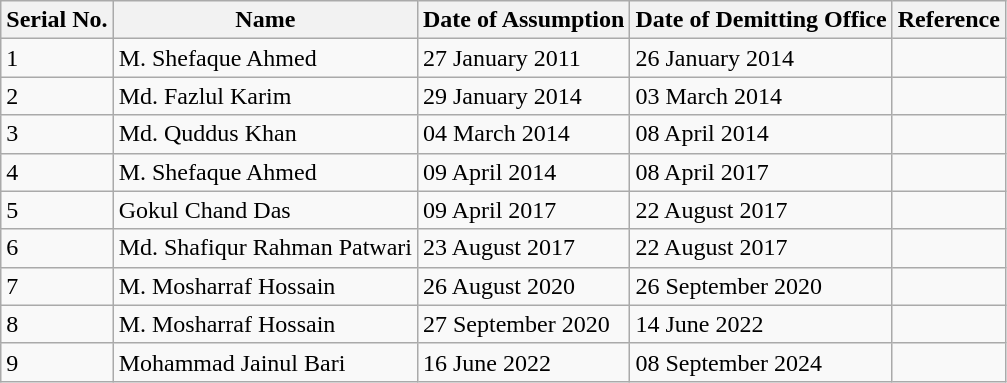<table class="wikitable">
<tr>
<th>Serial No.</th>
<th>Name</th>
<th>Date of Assumption</th>
<th>Date of Demitting Office</th>
<th>Reference</th>
</tr>
<tr>
<td>1</td>
<td>M. Shefaque Ahmed</td>
<td>27 January 2011</td>
<td>26 January 2014</td>
<td></td>
</tr>
<tr>
<td>2</td>
<td>Md. Fazlul Karim</td>
<td>29 January 2014</td>
<td>03 March 2014</td>
<td></td>
</tr>
<tr>
<td>3</td>
<td>Md. Quddus Khan</td>
<td>04 March 2014</td>
<td>08 April 2014</td>
<td></td>
</tr>
<tr>
<td>4</td>
<td>M. Shefaque Ahmed</td>
<td>09 April 2014</td>
<td>08 April 2017</td>
<td></td>
</tr>
<tr>
<td>5</td>
<td>Gokul Chand Das</td>
<td>09 April 2017</td>
<td>22 August 2017</td>
<td></td>
</tr>
<tr>
<td>6</td>
<td>Md. Shafiqur Rahman Patwari</td>
<td>23 August 2017</td>
<td>22 August 2017</td>
<td></td>
</tr>
<tr>
<td>7</td>
<td>M. Mosharraf Hossain</td>
<td>26 August 2020</td>
<td>26 September 2020</td>
<td></td>
</tr>
<tr>
<td>8</td>
<td>M. Mosharraf Hossain</td>
<td>27 September 2020</td>
<td>14 June 2022</td>
<td></td>
</tr>
<tr>
<td>9</td>
<td>Mohammad Jainul Bari</td>
<td>16 June 2022</td>
<td>08 September 2024</td>
<td></td>
</tr>
</table>
